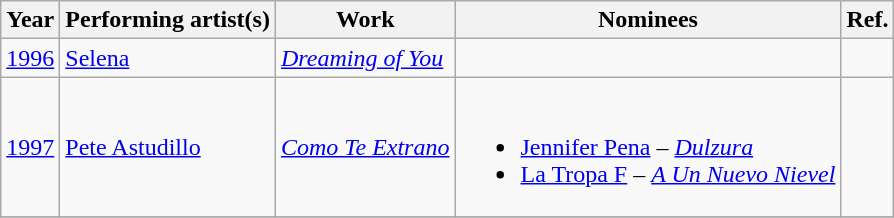<table class="wikitable sortable">
<tr>
<th bgcolor="#efefef">Year</th>
<th bgcolor="#efefef">Performing artist(s)</th>
<th bgcolor="#efefef">Work</th>
<th bgcolor="#efefef" class=unsortable>Nominees</th>
<th bgcolor="#efefef" class=unsortable>Ref.</th>
</tr>
<tr>
<td><a href='#'>1996</a></td>
<td><a href='#'>Selena</a></td>
<td><em><a href='#'>Dreaming of You</a></em></td>
<td></td>
<td></td>
</tr>
<tr>
<td><a href='#'>1997</a></td>
<td><a href='#'>Pete Astudillo</a></td>
<td><em><a href='#'>Como Te Extrano</a></em></td>
<td><div><br><ul><li><a href='#'>Jennifer Pena</a> – <em><a href='#'>Dulzura</a></em></li><li><a href='#'>La Tropa F</a> – <em><a href='#'>A Un Nuevo Nievel</a></em></li></ul></div></td>
<td></td>
</tr>
<tr>
</tr>
</table>
